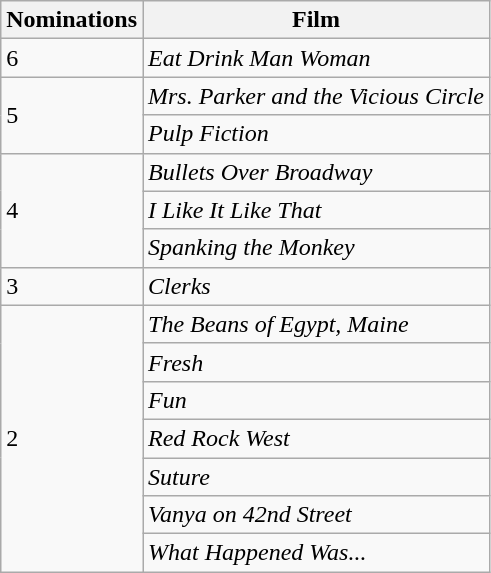<table class="wikitable">
<tr>
<th>Nominations</th>
<th>Film</th>
</tr>
<tr>
<td>6</td>
<td><em>Eat Drink Man Woman</em></td>
</tr>
<tr>
<td rowspan="2">5</td>
<td><em>Mrs. Parker and the Vicious Circle</em></td>
</tr>
<tr>
<td><em>Pulp Fiction</em></td>
</tr>
<tr>
<td rowspan="3">4</td>
<td><em>Bullets Over Broadway</em></td>
</tr>
<tr>
<td><em>I Like It Like That</em></td>
</tr>
<tr>
<td><em>Spanking the Monkey</em></td>
</tr>
<tr>
<td>3</td>
<td><em>Clerks</em></td>
</tr>
<tr>
<td rowspan="7">2</td>
<td><em>The Beans of Egypt, Maine</em></td>
</tr>
<tr>
<td><em>Fresh</em></td>
</tr>
<tr>
<td><em>Fun</em></td>
</tr>
<tr>
<td><em>Red Rock West</em></td>
</tr>
<tr>
<td><em>Suture</em></td>
</tr>
<tr>
<td><em>Vanya on 42nd Street</em></td>
</tr>
<tr>
<td><em>What Happened Was...</em></td>
</tr>
</table>
